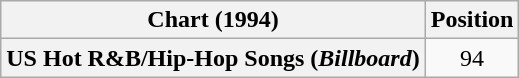<table class="wikitable plainrowheaders" style="text-align:center">
<tr>
<th scope="col">Chart (1994)</th>
<th scope="col">Position</th>
</tr>
<tr>
<th scope="row">US Hot R&B/Hip-Hop Songs (<em>Billboard</em>)</th>
<td>94</td>
</tr>
</table>
